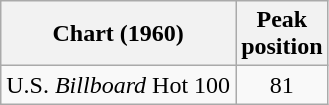<table class="wikitable sortable">
<tr>
<th align="left">Chart (1960)</th>
<th align="center">Peak<br>position</th>
</tr>
<tr>
<td align="left">U.S. <em>Billboard</em> Hot 100</td>
<td align="center">81</td>
</tr>
</table>
